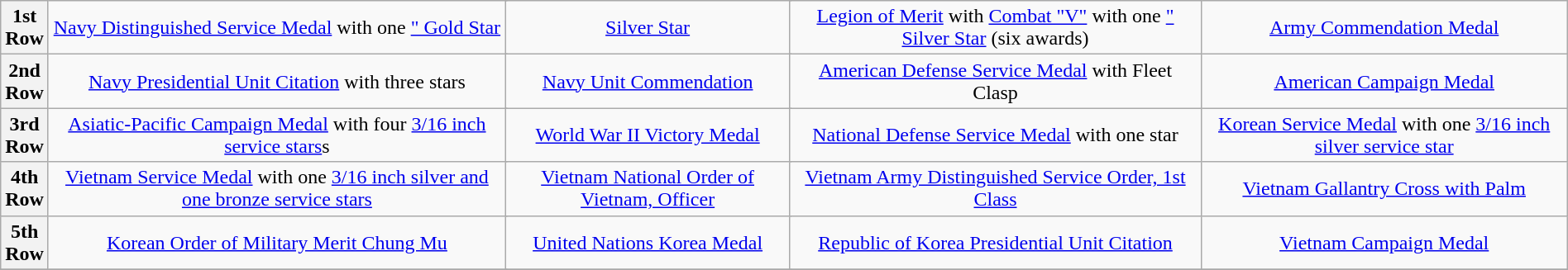<table class="wikitable" style="margin:1em auto; text-align:center;">
<tr>
<th>1st<br> Row</th>
<td colspan="4"><a href='#'>Navy Distinguished Service Medal</a> with one <a href='#'>" Gold Star</a></td>
<td colspan="4"><a href='#'>Silver Star</a></td>
<td colspan="4"><a href='#'>Legion of Merit</a> with <a href='#'>Combat "V"</a> with one <a href='#'>" Silver Star</a> (six awards)</td>
<td colspan="4"><a href='#'>Army Commendation Medal</a></td>
</tr>
<tr>
<th>2nd<br> Row</th>
<td colspan="4"><a href='#'>Navy Presidential Unit Citation</a> with three stars</td>
<td colspan="4"><a href='#'>Navy Unit Commendation</a></td>
<td colspan="4"><a href='#'>American Defense Service Medal</a> with Fleet Clasp</td>
<td colspan="4"><a href='#'>American Campaign Medal</a></td>
</tr>
<tr>
<th>3rd<br> Row</th>
<td colspan="4"><a href='#'>Asiatic-Pacific Campaign Medal</a> with four <a href='#'>3/16 inch service stars</a>s</td>
<td colspan="4"><a href='#'>World War II Victory Medal</a></td>
<td colspan="4"><a href='#'>National Defense Service Medal</a> with one star</td>
<td colspan="4"><a href='#'>Korean Service Medal</a> with one <a href='#'>3/16 inch silver service star</a></td>
</tr>
<tr>
<th>4th<br> Row</th>
<td colspan="4"><a href='#'>Vietnam Service Medal</a> with one <a href='#'>3/16 inch silver and one bronze service stars</a></td>
<td colspan="4"><a href='#'>Vietnam National Order of Vietnam, Officer</a></td>
<td colspan="4"><a href='#'>Vietnam Army Distinguished Service Order, 1st Class</a></td>
<td colspan="4"><a href='#'>Vietnam Gallantry Cross with Palm</a></td>
</tr>
<tr>
<th>5th<br> Row</th>
<td colspan="4"><a href='#'>Korean Order of Military Merit Chung Mu</a></td>
<td colspan="4"><a href='#'>United Nations Korea Medal</a></td>
<td colspan="4"><a href='#'>Republic of Korea Presidential Unit Citation</a></td>
<td colspan="4"><a href='#'>Vietnam Campaign Medal</a></td>
</tr>
<tr>
</tr>
</table>
